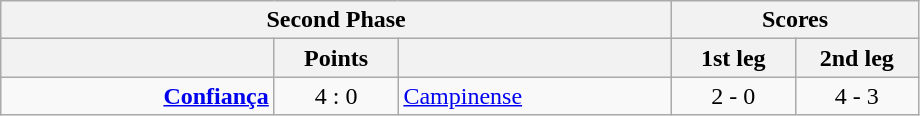<table class="wikitable" style="text-align:center;">
<tr>
<th colspan=3>Second Phase</th>
<th colspan=3>Scores</th>
</tr>
<tr>
<th width="175"></th>
<th width="75">Points</th>
<th width="175"></th>
<th width="75">1st leg</th>
<th width="75">2nd leg</th>
</tr>
<tr>
<td align=right><strong><a href='#'>Confiança</a></strong></td>
<td>4 : 0</td>
<td align=left><a href='#'>Campinense</a></td>
<td>2 - 0</td>
<td>4 - 3</td>
</tr>
</table>
